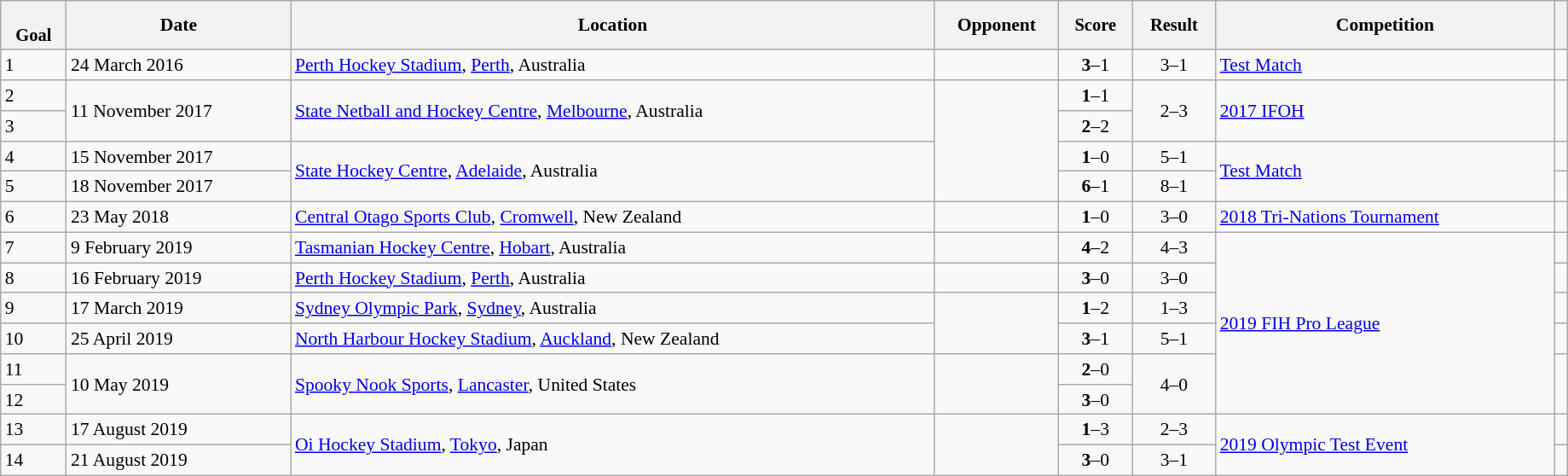<table class="wikitable sortable" style="font-size:90%" width=97%>
<tr>
<th style="font-size:95%;" data-sort-type=number><br>Goal</th>
<th align=center>Date</th>
<th>Location</th>
<th width=90>Opponent</th>
<th data-sort-type="number" style="font-size:95%">Score</th>
<th data-sort-type="number" style="font-size:95%">Result</th>
<th>Competition</th>
<th></th>
</tr>
<tr>
<td>1</td>
<td>24 March 2016</td>
<td><a href='#'>Perth Hockey Stadium</a>, <a href='#'>Perth</a>, Australia</td>
<td></td>
<td align="center"><strong>3</strong>–1</td>
<td align="center">3–1</td>
<td><a href='#'>Test Match</a></td>
<td></td>
</tr>
<tr>
<td>2</td>
<td rowspan=2>11 November 2017</td>
<td rowspan=2><a href='#'>State Netball and Hockey Centre</a>, <a href='#'>Melbourne</a>, Australia</td>
<td rowspan=4></td>
<td align="center"><strong>1</strong>–1</td>
<td rowspan=2; align=center>2–3</td>
<td rowspan=2><a href='#'>2017 IFOH</a></td>
<td rowspan=2></td>
</tr>
<tr>
<td>3</td>
<td align="center"><strong>2</strong>–2</td>
</tr>
<tr>
<td>4</td>
<td>15 November 2017</td>
<td rowspan=2><a href='#'>State Hockey Centre</a>, <a href='#'>Adelaide</a>, Australia</td>
<td align="center"><strong>1</strong>–0</td>
<td align="center">5–1</td>
<td rowspan=2><a href='#'>Test Match</a></td>
<td></td>
</tr>
<tr>
<td>5</td>
<td>18 November 2017</td>
<td align="center"><strong>6</strong>–1</td>
<td align="center">8–1</td>
<td></td>
</tr>
<tr>
<td>6</td>
<td>23 May 2018</td>
<td><a href='#'>Central Otago Sports Club</a>, <a href='#'>Cromwell</a>, New Zealand</td>
<td></td>
<td align="center"><strong>1</strong>–0</td>
<td align="center">3–0</td>
<td><a href='#'>2018 Tri-Nations Tournament</a></td>
<td></td>
</tr>
<tr>
<td>7</td>
<td>9 February 2019</td>
<td><a href='#'>Tasmanian Hockey Centre</a>, <a href='#'>Hobart</a>, Australia</td>
<td></td>
<td align="center"><strong>4</strong>–2</td>
<td align="center">4–3</td>
<td rowspan=6><a href='#'>2019 FIH Pro League</a></td>
<td></td>
</tr>
<tr>
<td>8</td>
<td>16 February 2019</td>
<td><a href='#'>Perth Hockey Stadium</a>, <a href='#'>Perth</a>, Australia</td>
<td></td>
<td align="center"><strong>3</strong>–0</td>
<td align="center">3–0</td>
<td></td>
</tr>
<tr>
<td>9</td>
<td>17 March 2019</td>
<td><a href='#'>Sydney Olympic Park</a>, <a href='#'>Sydney</a>, Australia</td>
<td rowspan=2></td>
<td align="center"><strong>1</strong>–2</td>
<td align="center">1–3</td>
<td></td>
</tr>
<tr>
<td>10</td>
<td>25 April 2019</td>
<td><a href='#'>North Harbour Hockey Stadium</a>, <a href='#'>Auckland</a>, New Zealand</td>
<td align="center"><strong>3</strong>–1</td>
<td align="center">5–1</td>
<td></td>
</tr>
<tr>
<td>11</td>
<td rowspan=2>10 May 2019</td>
<td rowspan=2><a href='#'>Spooky Nook Sports</a>, <a href='#'>Lancaster</a>, United States</td>
<td rowspan=2></td>
<td align="center"><strong>2</strong>–0</td>
<td rowspan=2; align=center>4–0</td>
<td rowspan=2></td>
</tr>
<tr>
<td>12</td>
<td align="center"><strong>3</strong>–0</td>
</tr>
<tr>
<td>13</td>
<td>17 August 2019</td>
<td rowspan=2><a href='#'>Oi Hockey Stadium</a>, <a href='#'>Tokyo</a>, Japan</td>
<td rowspan=2></td>
<td align="center"><strong>1</strong>–3</td>
<td align="center">2–3</td>
<td rowspan=2><a href='#'>2019 Olympic Test Event</a></td>
<td></td>
</tr>
<tr>
<td>14</td>
<td>21 August 2019</td>
<td align="center"><strong>3</strong>–0</td>
<td align="center">3–1</td>
<td></td>
</tr>
</table>
